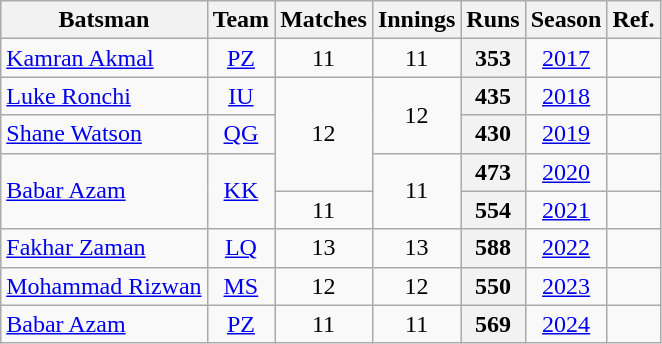<table class="wikitable" style="text-align:center;">
<tr>
<th>Batsman</th>
<th>Team</th>
<th>Matches</th>
<th>Innings</th>
<th>Runs</th>
<th>Season</th>
<th>Ref.</th>
</tr>
<tr>
<td style="text-align:left"><a href='#'>Kamran Akmal</a></td>
<td><a href='#'>PZ</a></td>
<td>11</td>
<td>11</td>
<th>353</th>
<td><a href='#'>2017</a></td>
<td></td>
</tr>
<tr>
<td style="text-align:left"><a href='#'>Luke Ronchi</a></td>
<td><a href='#'>IU</a></td>
<td rowspan="3">12</td>
<td rowspan="2">12</td>
<th>435</th>
<td><a href='#'>2018</a></td>
<td></td>
</tr>
<tr>
<td style="text-align:left"><a href='#'>Shane Watson</a></td>
<td><a href='#'>QG</a></td>
<th>430</th>
<td><a href='#'>2019</a></td>
<td></td>
</tr>
<tr>
<td style="text-align:left" rowspan="2"><a href='#'>Babar Azam</a></td>
<td rowspan="2"><a href='#'>KK</a></td>
<td rowspan="2">11</td>
<th>473</th>
<td><a href='#'>2020</a></td>
<td></td>
</tr>
<tr>
<td>11</td>
<th>554</th>
<td><a href='#'>2021</a></td>
<td></td>
</tr>
<tr>
<td style="text-align:left"><a href='#'>Fakhar Zaman</a></td>
<td><a href='#'>LQ</a></td>
<td>13</td>
<td>13</td>
<th>588</th>
<td><a href='#'>2022</a></td>
<td></td>
</tr>
<tr>
<td style="text-align:left"><a href='#'>Mohammad Rizwan</a></td>
<td><a href='#'>MS</a></td>
<td>12</td>
<td>12</td>
<th>550</th>
<td><a href='#'>2023</a></td>
<td></td>
</tr>
<tr>
<td style="text-align:left"><a href='#'>Babar Azam</a></td>
<td><a href='#'>PZ</a></td>
<td>11</td>
<td>11</td>
<th>569</th>
<td><a href='#'>2024</a></td>
<td></td>
</tr>
</table>
